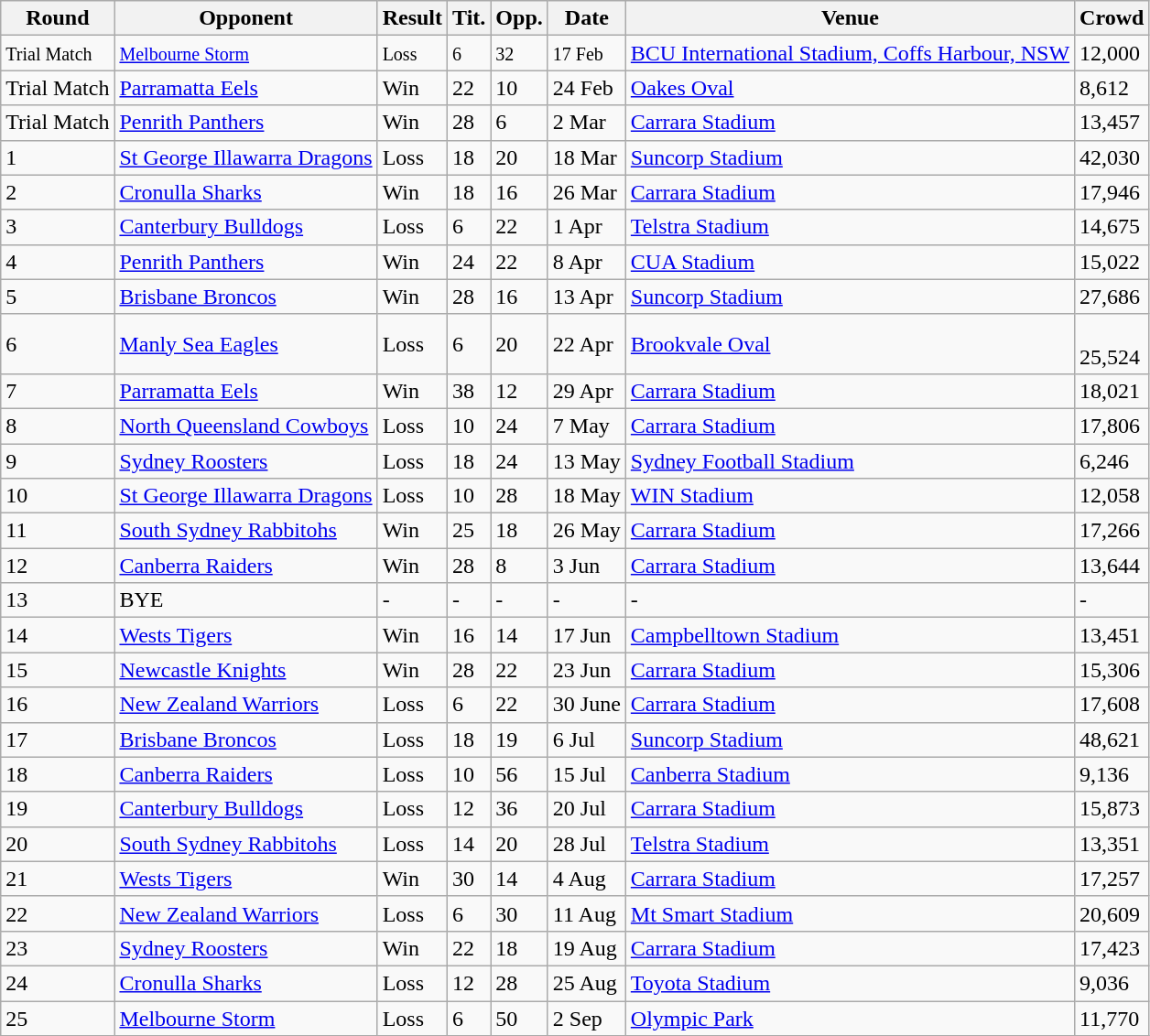<table class="wikitable" style="text-align:left;">
<tr>
<th>Round</th>
<th>Opponent</th>
<th>Result</th>
<th>Tit.</th>
<th>Opp.</th>
<th>Date</th>
<th>Venue</th>
<th>Crowd</th>
</tr>
<tr>
<td><small>Trial Match</small></td>
<td><small><a href='#'>Melbourne Storm</a></small></td>
<td><small>Loss</small></td>
<td><small> 6</small></td>
<td><small>32</small></td>
<td><small>17 Feb</small></td>
<td><a href='#'>BCU International Stadium, Coffs Harbour, NSW</a></td>
<td>12,000</td>
</tr>
<tr>
<td>Trial Match</td>
<td><a href='#'>Parramatta Eels</a></td>
<td>Win</td>
<td>22</td>
<td>10</td>
<td>24 Feb</td>
<td><a href='#'>Oakes Oval</a></td>
<td>8,612</td>
</tr>
<tr>
<td>Trial Match</td>
<td><a href='#'>Penrith Panthers</a></td>
<td>Win</td>
<td>28</td>
<td>6</td>
<td>2 Mar</td>
<td><a href='#'>Carrara Stadium</a></td>
<td>13,457</td>
</tr>
<tr>
<td>1</td>
<td><a href='#'>St George Illawarra Dragons</a></td>
<td>Loss</td>
<td>18</td>
<td>20</td>
<td>18 Mar</td>
<td><a href='#'>Suncorp Stadium</a></td>
<td>42,030</td>
</tr>
<tr>
<td>2</td>
<td><a href='#'>Cronulla Sharks</a></td>
<td>Win</td>
<td>18</td>
<td>16</td>
<td>26 Mar</td>
<td><a href='#'>Carrara Stadium</a></td>
<td>17,946</td>
</tr>
<tr>
<td>3</td>
<td><a href='#'>Canterbury Bulldogs</a></td>
<td>Loss</td>
<td>6</td>
<td>22</td>
<td>1 Apr</td>
<td><a href='#'>Telstra Stadium</a></td>
<td>14,675</td>
</tr>
<tr>
<td>4</td>
<td><a href='#'>Penrith Panthers</a></td>
<td>Win</td>
<td>24</td>
<td>22</td>
<td>8 Apr</td>
<td><a href='#'>CUA Stadium</a></td>
<td>15,022</td>
</tr>
<tr>
<td>5</td>
<td><a href='#'>Brisbane Broncos</a></td>
<td>Win</td>
<td>28</td>
<td>16</td>
<td>13 Apr</td>
<td><a href='#'>Suncorp Stadium</a></td>
<td>27,686</td>
</tr>
<tr>
<td>6</td>
<td><a href='#'>Manly Sea Eagles</a></td>
<td>Loss</td>
<td>6</td>
<td>20</td>
<td>22 Apr</td>
<td><a href='#'>Brookvale Oval</a></td>
<td><br>25,524</td>
</tr>
<tr>
<td>7</td>
<td><a href='#'>Parramatta Eels</a></td>
<td>Win</td>
<td>38</td>
<td>12</td>
<td>29 Apr</td>
<td><a href='#'>Carrara Stadium</a></td>
<td>18,021</td>
</tr>
<tr>
<td>8</td>
<td><a href='#'>North Queensland Cowboys</a></td>
<td>Loss</td>
<td>10</td>
<td>24</td>
<td>7 May</td>
<td><a href='#'>Carrara Stadium</a></td>
<td>17,806</td>
</tr>
<tr>
<td>9</td>
<td><a href='#'>Sydney Roosters</a></td>
<td>Loss</td>
<td>18</td>
<td>24</td>
<td>13 May</td>
<td><a href='#'>Sydney Football Stadium</a></td>
<td>6,246</td>
</tr>
<tr>
<td>10</td>
<td><a href='#'>St George Illawarra Dragons</a></td>
<td>Loss</td>
<td>10</td>
<td>28</td>
<td>18 May</td>
<td><a href='#'>WIN Stadium</a></td>
<td>12,058</td>
</tr>
<tr>
<td>11</td>
<td><a href='#'>South Sydney Rabbitohs</a></td>
<td>Win</td>
<td>25</td>
<td>18</td>
<td>26 May</td>
<td><a href='#'>Carrara Stadium</a></td>
<td>17,266</td>
</tr>
<tr>
<td>12</td>
<td><a href='#'>Canberra Raiders</a></td>
<td>Win</td>
<td>28</td>
<td>8</td>
<td>3 Jun</td>
<td><a href='#'>Carrara Stadium</a></td>
<td>13,644</td>
</tr>
<tr>
<td>13</td>
<td>BYE</td>
<td>-</td>
<td>-</td>
<td>-</td>
<td>-</td>
<td>-</td>
<td>-</td>
</tr>
<tr>
<td>14</td>
<td><a href='#'>Wests Tigers</a></td>
<td>Win</td>
<td>16</td>
<td>14</td>
<td>17 Jun</td>
<td><a href='#'>Campbelltown Stadium</a></td>
<td>13,451</td>
</tr>
<tr>
<td>15</td>
<td><a href='#'>Newcastle Knights</a></td>
<td>Win</td>
<td>28</td>
<td>22</td>
<td>23 Jun</td>
<td><a href='#'>Carrara Stadium</a></td>
<td>15,306</td>
</tr>
<tr>
<td>16</td>
<td><a href='#'>New Zealand Warriors</a></td>
<td>Loss</td>
<td>6</td>
<td>22</td>
<td>30 June</td>
<td><a href='#'>Carrara Stadium</a></td>
<td>17,608</td>
</tr>
<tr>
<td>17</td>
<td><a href='#'>Brisbane Broncos</a></td>
<td>Loss</td>
<td>18</td>
<td>19</td>
<td>6 Jul</td>
<td><a href='#'>Suncorp Stadium</a></td>
<td>48,621</td>
</tr>
<tr>
<td>18</td>
<td><a href='#'>Canberra Raiders</a></td>
<td>Loss</td>
<td>10</td>
<td>56</td>
<td>15 Jul</td>
<td><a href='#'>Canberra Stadium</a></td>
<td>9,136</td>
</tr>
<tr>
<td>19</td>
<td><a href='#'>Canterbury Bulldogs</a></td>
<td>Loss</td>
<td>12</td>
<td>36</td>
<td>20 Jul</td>
<td><a href='#'>Carrara Stadium</a></td>
<td>15,873</td>
</tr>
<tr>
<td>20</td>
<td><a href='#'>South Sydney Rabbitohs</a></td>
<td>Loss</td>
<td>14</td>
<td>20</td>
<td>28 Jul</td>
<td><a href='#'>Telstra Stadium</a></td>
<td>13,351</td>
</tr>
<tr>
<td>21</td>
<td><a href='#'>Wests Tigers</a></td>
<td>Win</td>
<td>30</td>
<td>14</td>
<td>4 Aug</td>
<td><a href='#'>Carrara Stadium</a></td>
<td>17,257</td>
</tr>
<tr>
<td>22</td>
<td><a href='#'>New Zealand Warriors</a></td>
<td>Loss</td>
<td>6</td>
<td>30</td>
<td>11 Aug</td>
<td><a href='#'>Mt Smart Stadium</a></td>
<td>20,609</td>
</tr>
<tr>
<td>23</td>
<td><a href='#'>Sydney Roosters</a></td>
<td>Win</td>
<td>22</td>
<td>18</td>
<td>19 Aug</td>
<td><a href='#'>Carrara Stadium</a></td>
<td>17,423</td>
</tr>
<tr>
<td>24</td>
<td><a href='#'>Cronulla Sharks</a></td>
<td>Loss</td>
<td>12</td>
<td>28</td>
<td>25 Aug</td>
<td><a href='#'>Toyota Stadium</a></td>
<td>9,036</td>
</tr>
<tr>
<td>25</td>
<td><a href='#'>Melbourne Storm</a></td>
<td>Loss</td>
<td>6</td>
<td>50</td>
<td>2 Sep</td>
<td><a href='#'>Olympic Park</a></td>
<td>11,770</td>
</tr>
<tr>
</tr>
</table>
